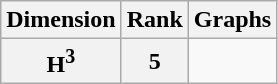<table class=wikitable>
<tr>
<th>Dimension</th>
<th>Rank</th>
<th>Graphs</th>
</tr>
<tr>
<th>H<sup>3</sup></th>
<th>5</th>
<td><br></td>
</tr>
</table>
